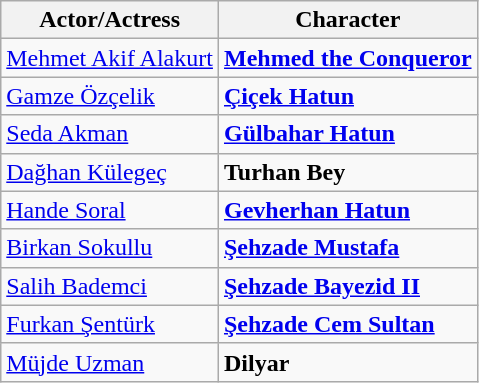<table class="wikitable">
<tr>
<th>Actor/Actress</th>
<th>Character</th>
</tr>
<tr>
<td><a href='#'>Mehmet Akif Alakurt</a></td>
<td><strong><a href='#'>Mehmed the Conqueror</a></strong></td>
</tr>
<tr>
<td><a href='#'>Gamze Özçelik</a></td>
<td><strong><a href='#'>Çiçek Hatun</a></strong></td>
</tr>
<tr>
<td><a href='#'>Seda Akman</a></td>
<td><strong><a href='#'>Gülbahar Hatun</a></strong></td>
</tr>
<tr>
<td><a href='#'>Dağhan Külegeç</a></td>
<td><strong>Turhan Bey</strong></td>
</tr>
<tr>
<td><a href='#'>Hande Soral</a></td>
<td><strong><a href='#'>Gevherhan Hatun</a></strong></td>
</tr>
<tr>
<td><a href='#'>Birkan Sokullu</a></td>
<td><strong><a href='#'>Şehzade Mustafa</a></strong></td>
</tr>
<tr>
<td><a href='#'>Salih Bademci</a></td>
<td><strong><a href='#'>Şehzade Bayezid II</a></strong></td>
</tr>
<tr>
<td><a href='#'>Furkan Şentürk</a></td>
<td><strong><a href='#'>Şehzade Cem Sultan</a></strong></td>
</tr>
<tr>
<td><a href='#'>Müjde Uzman</a></td>
<td><strong>Dilyar</strong></td>
</tr>
</table>
